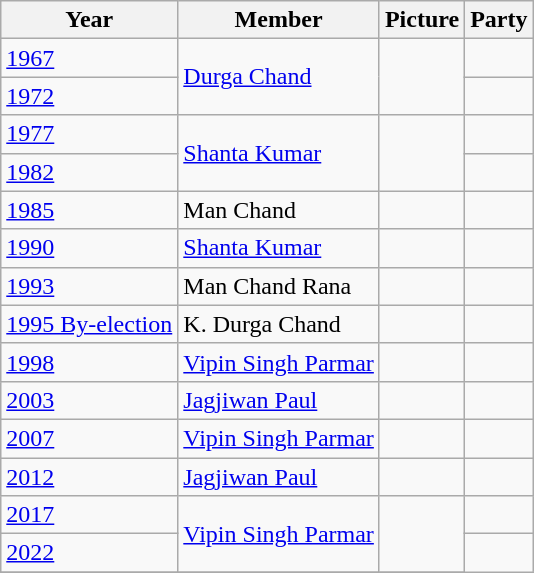<table class="wikitable sortable">
<tr>
<th>Year</th>
<th>Member</th>
<th>Picture</th>
<th colspan="2">Party</th>
</tr>
<tr>
<td><a href='#'>1967</a></td>
<td rowspan=2><a href='#'>Durga Chand</a></td>
<td rowspan=2></td>
<td></td>
</tr>
<tr>
<td><a href='#'>1972</a></td>
</tr>
<tr>
<td><a href='#'>1977</a></td>
<td rowspan=2><a href='#'>Shanta Kumar</a></td>
<td rowspan=2></td>
<td></td>
</tr>
<tr>
<td><a href='#'>1982</a></td>
<td></td>
</tr>
<tr>
<td><a href='#'>1985</a></td>
<td>Man Chand</td>
<td></td>
<td></td>
</tr>
<tr>
<td><a href='#'>1990</a></td>
<td><a href='#'>Shanta Kumar</a></td>
<td></td>
<td></td>
</tr>
<tr>
<td><a href='#'>1993</a></td>
<td>Man Chand Rana</td>
<td></td>
<td></td>
</tr>
<tr>
<td><a href='#'>1995 By-election</a></td>
<td>K. Durga Chand</td>
<td></td>
</tr>
<tr>
<td><a href='#'>1998</a></td>
<td><a href='#'>Vipin Singh Parmar</a></td>
<td></td>
<td></td>
</tr>
<tr>
<td><a href='#'>2003</a></td>
<td><a href='#'>Jagjiwan Paul</a></td>
<td></td>
<td></td>
</tr>
<tr>
<td><a href='#'>2007</a></td>
<td><a href='#'>Vipin Singh Parmar</a></td>
<td></td>
<td></td>
</tr>
<tr>
<td><a href='#'>2012</a></td>
<td><a href='#'>Jagjiwan Paul</a></td>
<td></td>
<td></td>
</tr>
<tr>
<td><a href='#'>2017</a></td>
<td rowspan=2><a href='#'>Vipin Singh Parmar</a></td>
<td rowspan=2></td>
<td></td>
</tr>
<tr>
<td><a href='#'>2022</a></td>
</tr>
<tr>
</tr>
</table>
